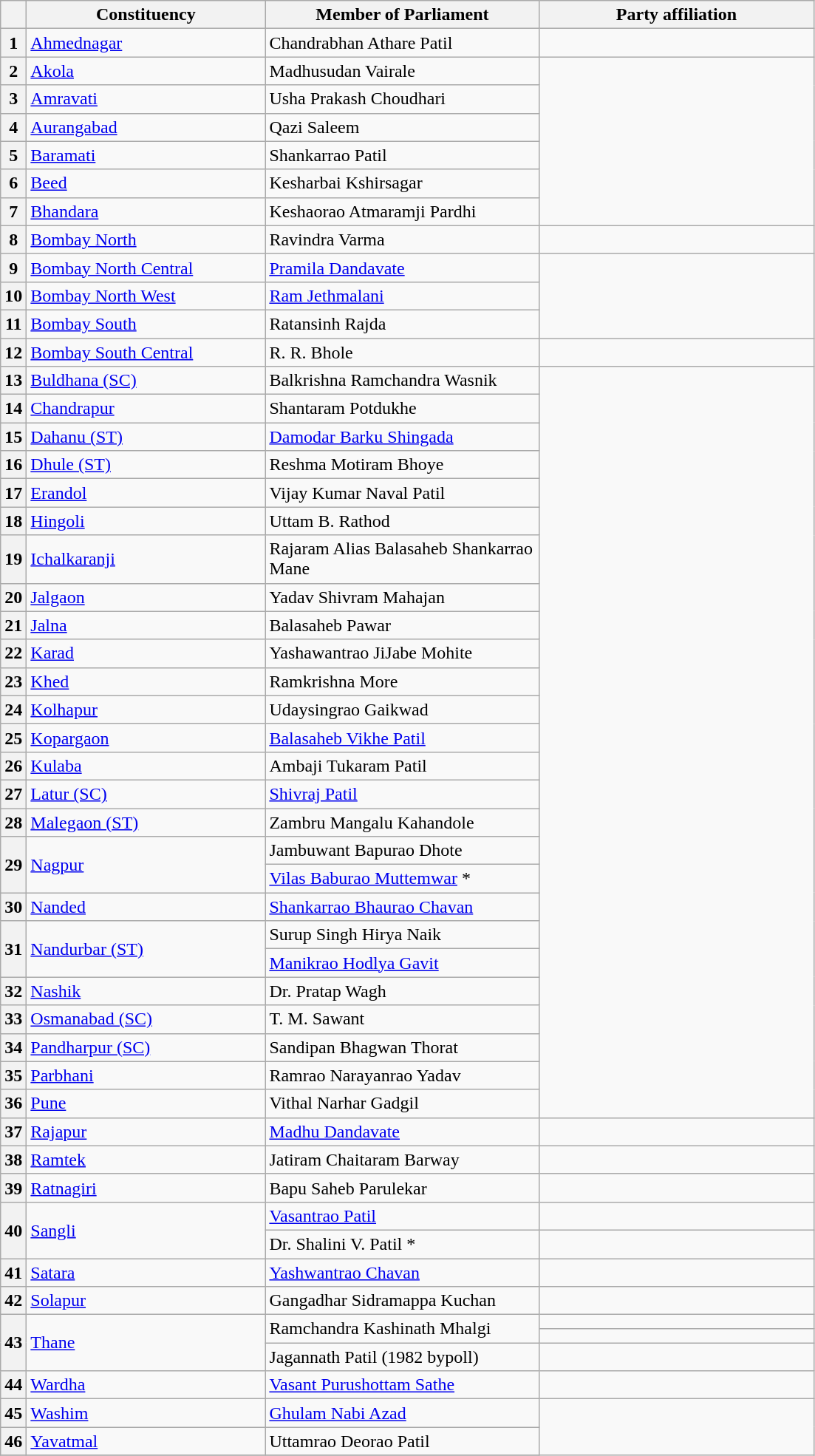<table class="wikitable sortable">
<tr style="text-align:center;">
<th></th>
<th style="width:13em">Constituency</th>
<th style="width:15em">Member of Parliament</th>
<th colspan="2" style="width:15em">Party affiliation</th>
</tr>
<tr>
<th>1</th>
<td><a href='#'>Ahmednagar</a></td>
<td>Chandrabhan Athare Patil</td>
<td></td>
</tr>
<tr>
<th>2</th>
<td><a href='#'>Akola</a></td>
<td>Madhusudan Vairale</td>
</tr>
<tr>
<th>3</th>
<td><a href='#'>Amravati</a></td>
<td>Usha Prakash Choudhari</td>
</tr>
<tr>
<th>4</th>
<td><a href='#'>Aurangabad</a></td>
<td>Qazi Saleem</td>
</tr>
<tr>
<th>5</th>
<td><a href='#'>Baramati</a></td>
<td>Shankarrao Patil</td>
</tr>
<tr>
<th>6</th>
<td><a href='#'>Beed</a></td>
<td>Kesharbai Kshirsagar</td>
</tr>
<tr>
<th>7</th>
<td><a href='#'>Bhandara</a></td>
<td>Keshaorao Atmaramji Pardhi</td>
</tr>
<tr>
<th>8</th>
<td><a href='#'>Bombay North</a></td>
<td>Ravindra Varma</td>
<td></td>
</tr>
<tr>
<th>9</th>
<td><a href='#'>Bombay North Central</a></td>
<td><a href='#'>Pramila Dandavate</a></td>
</tr>
<tr>
<th>10</th>
<td><a href='#'>Bombay North West</a></td>
<td><a href='#'>Ram Jethmalani</a></td>
</tr>
<tr>
<th>11</th>
<td><a href='#'>Bombay South</a></td>
<td>Ratansinh Rajda</td>
</tr>
<tr>
<th>12</th>
<td><a href='#'>Bombay South Central</a></td>
<td>R. R. Bhole</td>
<td></td>
</tr>
<tr>
<th>13</th>
<td><a href='#'>Buldhana (SC)</a></td>
<td>Balkrishna Ramchandra Wasnik</td>
</tr>
<tr>
<th>14</th>
<td><a href='#'>Chandrapur</a></td>
<td>Shantaram Potdukhe</td>
</tr>
<tr>
<th>15</th>
<td><a href='#'>Dahanu (ST)</a></td>
<td><a href='#'>Damodar Barku Shingada</a></td>
</tr>
<tr>
<th>16</th>
<td><a href='#'>Dhule (ST)</a></td>
<td>Reshma Motiram Bhoye</td>
</tr>
<tr>
<th>17</th>
<td><a href='#'>Erandol</a></td>
<td>Vijay Kumar Naval Patil</td>
</tr>
<tr>
<th>18</th>
<td><a href='#'>Hingoli</a></td>
<td>Uttam B. Rathod</td>
</tr>
<tr>
<th>19</th>
<td><a href='#'>Ichalkaranji</a></td>
<td>Rajaram Alias Balasaheb Shankarrao Mane</td>
</tr>
<tr>
<th>20</th>
<td><a href='#'>Jalgaon</a></td>
<td>Yadav Shivram Mahajan</td>
</tr>
<tr>
<th>21</th>
<td><a href='#'>Jalna</a></td>
<td>Balasaheb Pawar</td>
</tr>
<tr>
<th>22</th>
<td><a href='#'>Karad</a></td>
<td>Yashawantrao JiJabe Mohite</td>
</tr>
<tr>
<th>23</th>
<td><a href='#'>Khed</a></td>
<td>Ramkrishna More</td>
</tr>
<tr>
<th>24</th>
<td><a href='#'>Kolhapur</a></td>
<td>Udaysingrao Gaikwad</td>
</tr>
<tr>
<th>25</th>
<td><a href='#'>Kopargaon</a></td>
<td><a href='#'>Balasaheb Vikhe Patil</a></td>
</tr>
<tr>
<th>26</th>
<td><a href='#'>Kulaba</a></td>
<td>Ambaji Tukaram Patil</td>
</tr>
<tr>
<th>27</th>
<td><a href='#'>Latur (SC)</a></td>
<td><a href='#'>Shivraj Patil</a></td>
</tr>
<tr>
<th>28</th>
<td><a href='#'>Malegaon (ST)</a></td>
<td>Zambru Mangalu Kahandole</td>
</tr>
<tr>
<th rowspan=2>29</th>
<td rowspan=2><a href='#'>Nagpur</a></td>
<td>Jambuwant Bapurao Dhote</td>
</tr>
<tr>
<td><a href='#'>Vilas Baburao Muttemwar</a> *</td>
</tr>
<tr>
<th>30</th>
<td><a href='#'>Nanded</a></td>
<td><a href='#'>Shankarrao Bhaurao Chavan</a></td>
</tr>
<tr>
<th rowspan=2>31</th>
<td rowspan=2><a href='#'>Nandurbar (ST)</a></td>
<td>Surup Singh Hirya Naik</td>
</tr>
<tr>
<td><a href='#'>Manikrao Hodlya Gavit</a></td>
</tr>
<tr>
<th>32</th>
<td><a href='#'>Nashik</a></td>
<td>Dr. Pratap Wagh</td>
</tr>
<tr>
<th>33</th>
<td><a href='#'>Osmanabad (SC)</a></td>
<td>T. M. Sawant</td>
</tr>
<tr>
<th>34</th>
<td><a href='#'>Pandharpur (SC)</a></td>
<td>Sandipan Bhagwan Thorat</td>
</tr>
<tr>
<th>35</th>
<td><a href='#'>Parbhani</a></td>
<td>Ramrao Narayanrao Yadav</td>
</tr>
<tr>
<th>36</th>
<td><a href='#'>Pune</a></td>
<td>Vithal Narhar Gadgil</td>
</tr>
<tr>
<th>37</th>
<td><a href='#'>Rajapur</a></td>
<td><a href='#'>Madhu Dandavate</a></td>
<td></td>
</tr>
<tr>
<th>38</th>
<td><a href='#'>Ramtek</a></td>
<td>Jatiram Chaitaram Barway</td>
<td></td>
</tr>
<tr>
<th>39</th>
<td><a href='#'>Ratnagiri</a></td>
<td>Bapu Saheb Parulekar</td>
<td></td>
</tr>
<tr>
<th rowspan=2>40</th>
<td rowspan=2><a href='#'>Sangli</a></td>
<td><a href='#'>Vasantrao Patil</a></td>
<td></td>
</tr>
<tr>
<td>Dr. Shalini V. Patil *</td>
</tr>
<tr>
<th>41</th>
<td><a href='#'>Satara</a></td>
<td><a href='#'>Yashwantrao Chavan</a></td>
<td></td>
</tr>
<tr>
<th>42</th>
<td><a href='#'>Solapur</a></td>
<td>Gangadhar Sidramappa Kuchan</td>
<td></td>
</tr>
<tr>
<th rowspan=3>43</th>
<td rowspan=3><a href='#'>Thane</a></td>
<td rowspan=2>Ramchandra Kashinath Mhalgi</td>
<td></td>
</tr>
<tr>
<td></td>
</tr>
<tr>
<td>Jagannath Patil (1982 bypoll)</td>
<td></td>
</tr>
<tr>
<th>44</th>
<td><a href='#'>Wardha</a></td>
<td><a href='#'>Vasant Purushottam Sathe</a></td>
<td></td>
</tr>
<tr>
<th>45</th>
<td><a href='#'>Washim</a></td>
<td><a href='#'>Ghulam Nabi Azad</a></td>
</tr>
<tr>
<th>46</th>
<td><a href='#'>Yavatmal</a></td>
<td>Uttamrao Deorao Patil</td>
</tr>
<tr>
</tr>
</table>
